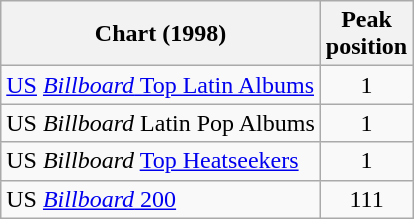<table class="wikitable">
<tr>
<th align="left">Chart (1998)</th>
<th align="left">Peak<br>position</th>
</tr>
<tr>
<td align="left"><a href='#'>US</a> <a href='#'><em>Billboard</em> Top Latin Albums</a></td>
<td align="center">1</td>
</tr>
<tr>
<td align="left">US <em>Billboard</em> Latin Pop Albums</td>
<td align="center">1</td>
</tr>
<tr>
<td align="left">US <em>Billboard</em> <a href='#'>Top Heatseekers</a></td>
<td align="center">1</td>
</tr>
<tr>
<td align="left">US <a href='#'><em>Billboard</em> 200</a></td>
<td align="center">111</td>
</tr>
</table>
